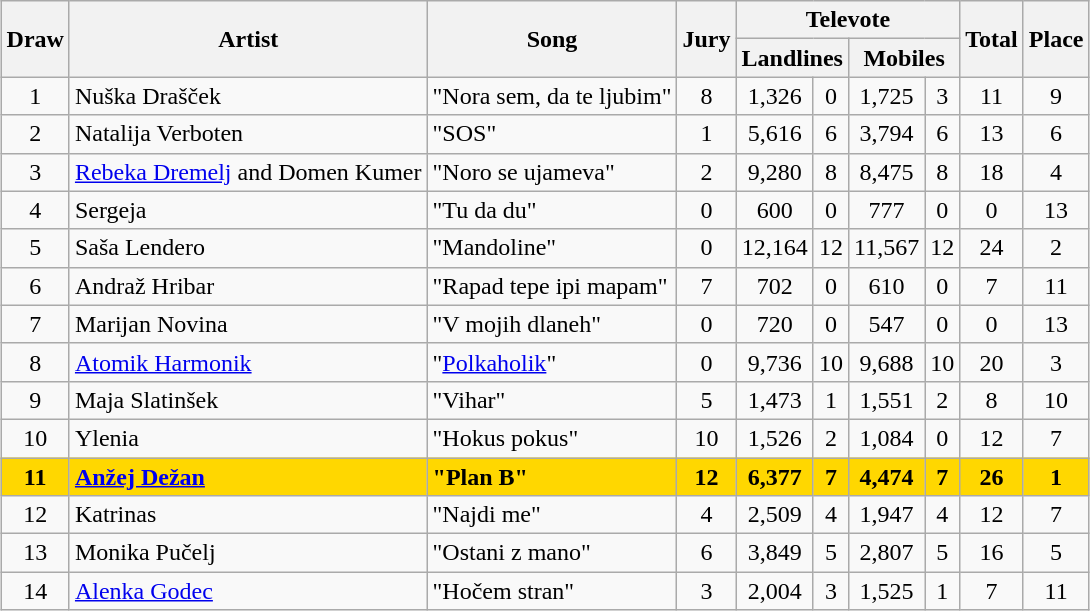<table class="sortable wikitable plainrowheaders" style="margin: 1em auto 1em auto; text-align:center">
<tr>
<th rowspan="2">Draw</th>
<th rowspan="2">Artist</th>
<th rowspan="2">Song</th>
<th rowspan="2">Jury</th>
<th colspan="4">Televote</th>
<th rowspan="2">Total</th>
<th rowspan="2">Place</th>
</tr>
<tr>
<th colspan="2">Landlines</th>
<th colspan="2">Mobiles</th>
</tr>
<tr>
<td>1</td>
<td align="left">Nuška Drašček</td>
<td align="left">"Nora sem, da te ljubim"</td>
<td>8</td>
<td>1,326</td>
<td>0</td>
<td>1,725</td>
<td>3</td>
<td>11</td>
<td>9</td>
</tr>
<tr>
<td>2</td>
<td align="left">Natalija Verboten</td>
<td align="left">"SOS"</td>
<td>1</td>
<td>5,616</td>
<td>6</td>
<td>3,794</td>
<td>6</td>
<td>13</td>
<td>6</td>
</tr>
<tr>
<td>3</td>
<td align="left"><a href='#'>Rebeka Dremelj</a> and Domen Kumer</td>
<td align="left">"Noro se ujameva"</td>
<td>2</td>
<td>9,280</td>
<td>8</td>
<td>8,475</td>
<td>8</td>
<td>18</td>
<td>4</td>
</tr>
<tr>
<td>4</td>
<td align="left">Sergeja</td>
<td align="left">"Tu da du"</td>
<td>0</td>
<td>600</td>
<td>0</td>
<td>777</td>
<td>0</td>
<td>0</td>
<td>13</td>
</tr>
<tr>
<td>5</td>
<td align="left">Saša Lendero</td>
<td align="left">"Mandoline"</td>
<td>0</td>
<td>12,164</td>
<td>12</td>
<td>11,567</td>
<td>12</td>
<td>24</td>
<td>2</td>
</tr>
<tr>
<td>6</td>
<td align="left">Andraž Hribar</td>
<td align="left">"Rapad tepe ipi mapam"</td>
<td>7</td>
<td>702</td>
<td>0</td>
<td>610</td>
<td>0</td>
<td>7</td>
<td>11</td>
</tr>
<tr>
<td>7</td>
<td align="left">Marijan Novina</td>
<td align="left">"V mojih dlaneh"</td>
<td>0</td>
<td>720</td>
<td>0</td>
<td>547</td>
<td>0</td>
<td>0</td>
<td>13</td>
</tr>
<tr>
<td>8</td>
<td align="left"><a href='#'>Atomik Harmonik</a></td>
<td align="left">"<a href='#'>Polkaholik</a>"</td>
<td>0</td>
<td>9,736</td>
<td>10</td>
<td>9,688</td>
<td>10</td>
<td>20</td>
<td>3</td>
</tr>
<tr>
<td>9</td>
<td align="left">Maja Slatinšek</td>
<td align="left">"Vihar"</td>
<td>5</td>
<td>1,473</td>
<td>1</td>
<td>1,551</td>
<td>2</td>
<td>8</td>
<td>10</td>
</tr>
<tr>
<td>10</td>
<td align="left">Ylenia</td>
<td align="left">"Hokus pokus"</td>
<td>10</td>
<td>1,526</td>
<td>2</td>
<td>1,084</td>
<td>0</td>
<td>12</td>
<td>7</td>
</tr>
<tr style="font-weight:bold; background:gold">
<td>11</td>
<td align="left"><a href='#'>Anžej Dežan</a></td>
<td align="left">"Plan B"</td>
<td>12</td>
<td>6,377</td>
<td>7</td>
<td>4,474</td>
<td>7</td>
<td>26</td>
<td>1</td>
</tr>
<tr>
<td>12</td>
<td align="left">Katrinas</td>
<td align="left">"Najdi me"</td>
<td>4</td>
<td>2,509</td>
<td>4</td>
<td>1,947</td>
<td>4</td>
<td>12</td>
<td>7</td>
</tr>
<tr>
<td>13</td>
<td align="left">Monika Pučelj</td>
<td align="left">"Ostani z mano"</td>
<td>6</td>
<td>3,849</td>
<td>5</td>
<td>2,807</td>
<td>5</td>
<td>16</td>
<td>5</td>
</tr>
<tr>
<td>14</td>
<td align="left"><a href='#'>Alenka Godec</a></td>
<td align="left">"Hočem stran"</td>
<td>3</td>
<td>2,004</td>
<td>3</td>
<td>1,525</td>
<td>1</td>
<td>7</td>
<td>11</td>
</tr>
</table>
